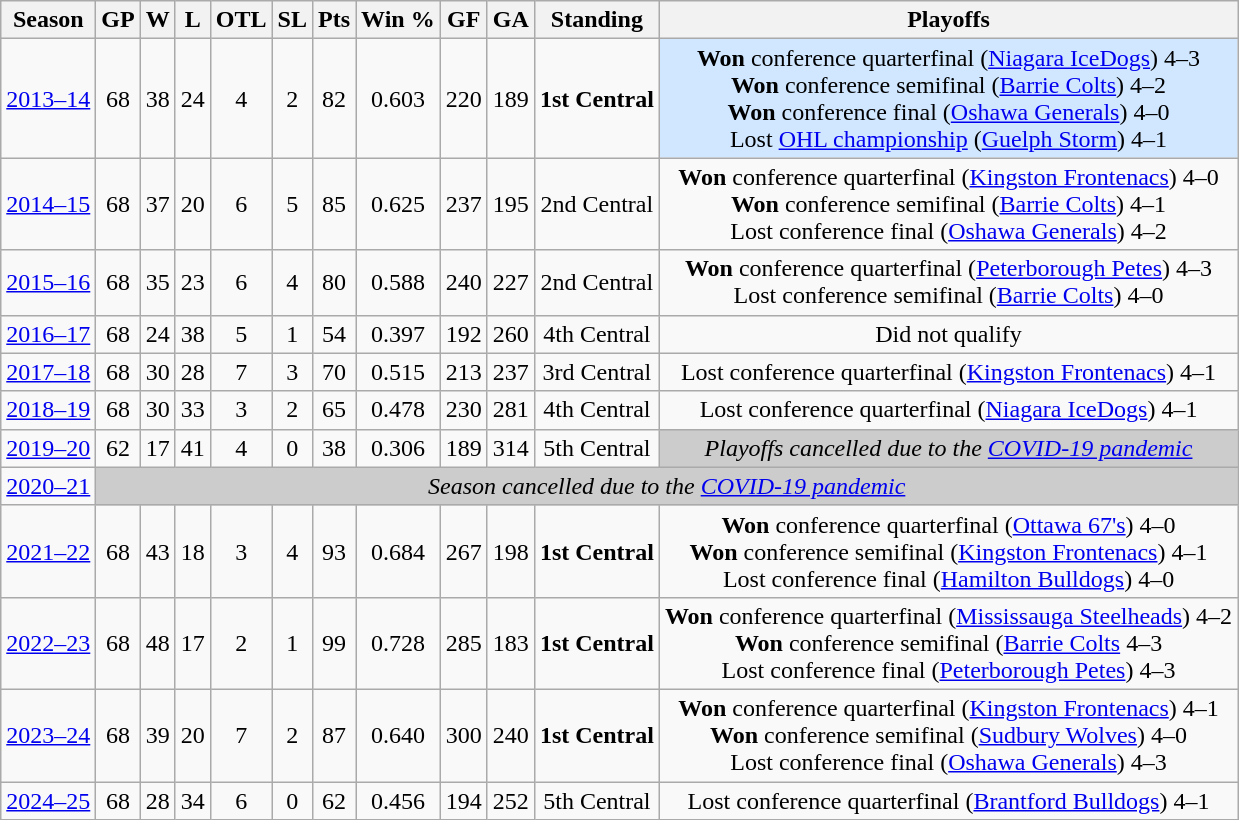<table class="wikitable" style="text-align:center">
<tr>
<th>Season</th>
<th>GP</th>
<th>W</th>
<th>L</th>
<th>OTL</th>
<th>SL</th>
<th>Pts</th>
<th>Win %</th>
<th>GF</th>
<th>GA</th>
<th>Standing</th>
<th>Playoffs</th>
</tr>
<tr>
<td><a href='#'>2013–14</a></td>
<td>68</td>
<td>38</td>
<td>24</td>
<td>4</td>
<td>2</td>
<td>82</td>
<td>0.603</td>
<td>220</td>
<td>189</td>
<td><strong>1st Central</strong></td>
<td bgcolor="#D0E7FF"><strong>Won</strong> conference quarterfinal (<a href='#'>Niagara IceDogs</a>) 4–3 <br> <strong>Won</strong> conference semifinal (<a href='#'>Barrie Colts</a>) 4–2 <br> <strong>Won</strong> conference final (<a href='#'>Oshawa Generals</a>) 4–0 <br> Lost <a href='#'>OHL championship</a> (<a href='#'>Guelph Storm</a>) 4–1</td>
</tr>
<tr>
<td><a href='#'>2014–15</a></td>
<td>68</td>
<td>37</td>
<td>20</td>
<td>6</td>
<td>5</td>
<td>85</td>
<td>0.625</td>
<td>237</td>
<td>195</td>
<td>2nd Central</td>
<td><strong>Won</strong> conference quarterfinal (<a href='#'>Kingston Frontenacs</a>) 4–0 <br> <strong>Won</strong> conference semifinal (<a href='#'>Barrie Colts</a>) 4–1 <br> Lost conference final (<a href='#'>Oshawa Generals</a>) 4–2</td>
</tr>
<tr>
<td><a href='#'>2015–16</a></td>
<td>68</td>
<td>35</td>
<td>23</td>
<td>6</td>
<td>4</td>
<td>80</td>
<td>0.588</td>
<td>240</td>
<td>227</td>
<td>2nd Central</td>
<td><strong>Won</strong> conference quarterfinal (<a href='#'>Peterborough Petes</a>) 4–3 <br> Lost conference semifinal (<a href='#'>Barrie Colts</a>) 4–0</td>
</tr>
<tr>
<td><a href='#'>2016–17</a></td>
<td>68</td>
<td>24</td>
<td>38</td>
<td>5</td>
<td>1</td>
<td>54</td>
<td>0.397</td>
<td>192</td>
<td>260</td>
<td>4th Central</td>
<td>Did not qualify</td>
</tr>
<tr>
<td><a href='#'>2017–18</a></td>
<td>68</td>
<td>30</td>
<td>28</td>
<td>7</td>
<td>3</td>
<td>70</td>
<td>0.515</td>
<td>213</td>
<td>237</td>
<td>3rd Central</td>
<td>Lost conference quarterfinal (<a href='#'>Kingston Frontenacs</a>) 4–1</td>
</tr>
<tr>
<td><a href='#'>2018–19</a></td>
<td>68</td>
<td>30</td>
<td>33</td>
<td>3</td>
<td>2</td>
<td>65</td>
<td>0.478</td>
<td>230</td>
<td>281</td>
<td>4th Central</td>
<td>Lost conference quarterfinal (<a href='#'>Niagara IceDogs</a>) 4–1</td>
</tr>
<tr>
<td><a href='#'>2019–20</a></td>
<td>62</td>
<td>17</td>
<td>41</td>
<td>4</td>
<td>0</td>
<td>38</td>
<td>0.306</td>
<td>189</td>
<td>314</td>
<td>5th Central</td>
<td bgcolor="#CCCCCC"><em>Playoffs cancelled due to the <a href='#'>COVID-19 pandemic</a></em></td>
</tr>
<tr>
<td><a href='#'>2020–21</a></td>
<td colspan="11" bgcolor="#CCCCCC"><em>Season cancelled due to the <a href='#'>COVID-19 pandemic</a></em></td>
</tr>
<tr>
<td><a href='#'>2021–22</a></td>
<td>68</td>
<td>43</td>
<td>18</td>
<td>3</td>
<td>4</td>
<td>93</td>
<td>0.684</td>
<td>267</td>
<td>198</td>
<td><strong>1st Central</strong></td>
<td><strong>Won</strong> conference quarterfinal (<a href='#'>Ottawa 67's</a>) 4–0 <br> <strong>Won</strong> conference semifinal (<a href='#'>Kingston Frontenacs</a>) 4–1 <br> Lost conference final (<a href='#'>Hamilton Bulldogs</a>) 4–0</td>
</tr>
<tr>
<td><a href='#'>2022–23</a></td>
<td>68</td>
<td>48</td>
<td>17</td>
<td>2</td>
<td>1</td>
<td>99</td>
<td>0.728</td>
<td>285</td>
<td>183</td>
<td><strong>1st Central</strong></td>
<td><strong>Won</strong> conference quarterfinal (<a href='#'>Mississauga Steelheads</a>) 4–2 <br> <strong>Won</strong> conference semifinal (<a href='#'>Barrie Colts</a> 4–3 <br> Lost conference final (<a href='#'>Peterborough Petes</a>) 4–3</td>
</tr>
<tr>
<td><a href='#'>2023–24</a></td>
<td>68</td>
<td>39</td>
<td>20</td>
<td>7</td>
<td>2</td>
<td>87</td>
<td>0.640</td>
<td>300</td>
<td>240</td>
<td><strong>1st Central</strong></td>
<td><strong>Won</strong> conference quarterfinal (<a href='#'>Kingston Frontenacs</a>) 4–1 <br> <strong>Won</strong> conference semifinal (<a href='#'>Sudbury Wolves</a>) 4–0 <br> Lost conference final (<a href='#'>Oshawa Generals</a>) 4–3</td>
</tr>
<tr>
<td><a href='#'>2024–25</a></td>
<td>68</td>
<td>28</td>
<td>34</td>
<td>6</td>
<td>0</td>
<td>62</td>
<td>0.456</td>
<td>194</td>
<td>252</td>
<td>5th Central</td>
<td>Lost conference quarterfinal (<a href='#'>Brantford Bulldogs</a>) 4–1</td>
</tr>
</table>
